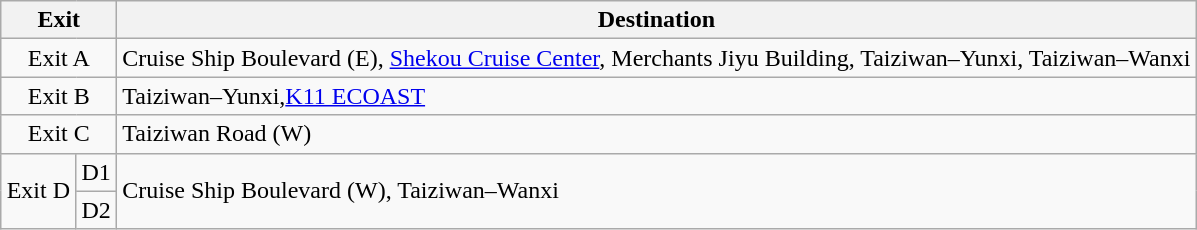<table class="wikitable">
<tr>
<th style="width:70px" colspan=2>Exit</th>
<th>Destination</th>
</tr>
<tr>
<td align=center colspan=2>Exit A</td>
<td>Cruise Ship Boulevard (E), <a href='#'>Shekou Cruise Center</a>, Merchants Jiyu Building, Taiziwan–Yunxi, Taiziwan–Wanxi</td>
</tr>
<tr>
<td align=center colspan=2>Exit B</td>
<td>Taiziwan–Yunxi,<a href='#'>K11 ECOAST</a></td>
</tr>
<tr>
<td align=center colspan=2>Exit C</td>
<td>Taiziwan Road (W)</td>
</tr>
<tr>
<td align=center rowspan=2>Exit D</td>
<td>D1</td>
<td rowspan=2>Cruise Ship Boulevard (W), Taiziwan–Wanxi</td>
</tr>
<tr>
<td>D2</td>
</tr>
</table>
